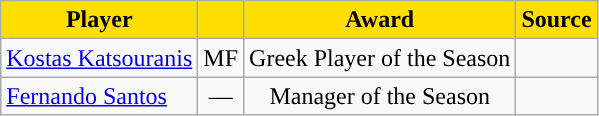<table class="wikitable">
<tr>
<th style="background:#FFDE00">Player</th>
<th style="background:#FFDE00"></th>
<th style="background:#FFDE00">Award</th>
<th style="background:#FFDE00">Source</th>
</tr>
<tr>
<td> <a href='#'>Kostas Katsouranis</a></td>
<td align="center">MF</td>
<td align="center">Greek Player of the Season</td>
<td align="center"></td>
</tr>
<tr>
<td> <a href='#'>Fernando Santos</a></td>
<td align="center">—</td>
<td align="center">Manager of the Season</td>
<td align="center"></td>
</tr>
</table>
